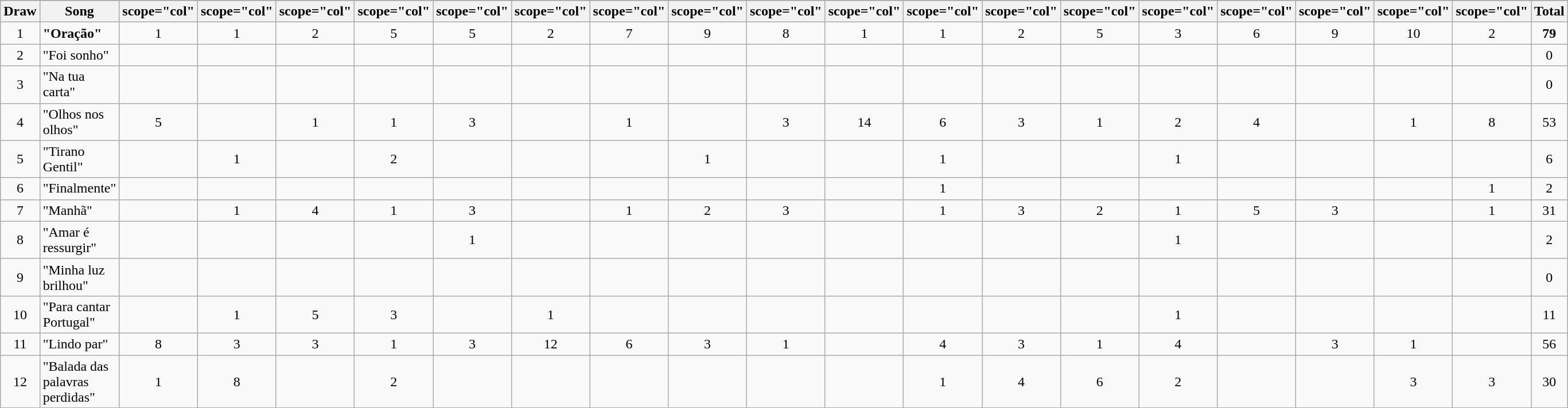<table class="wikitable plainrowheaders" style="margin: 1em auto 1em auto; text-align:center;">
<tr>
</tr>
<tr>
<th scope="col">Draw</th>
<th scope="col">Song</th>
<th>scope="col" </th>
<th>scope="col" </th>
<th>scope="col" </th>
<th>scope="col" </th>
<th>scope="col" </th>
<th>scope="col" </th>
<th>scope="col" </th>
<th>scope="col" </th>
<th>scope="col" </th>
<th>scope="col" </th>
<th>scope="col" </th>
<th>scope="col" </th>
<th>scope="col" </th>
<th>scope="col" </th>
<th>scope="col" </th>
<th>scope="col" </th>
<th>scope="col" </th>
<th>scope="col" </th>
<th scope="col">Total</th>
</tr>
<tr>
<td>1</td>
<td align="left"><strong>"Oração"</strong></td>
<td>1</td>
<td>1</td>
<td>2</td>
<td>5</td>
<td>5</td>
<td>2</td>
<td>7</td>
<td>9</td>
<td>8</td>
<td>1</td>
<td>1</td>
<td>2</td>
<td>5</td>
<td>3</td>
<td>6</td>
<td>9</td>
<td>10</td>
<td>2</td>
<td><strong>79</strong></td>
</tr>
<tr>
<td>2</td>
<td align="left">"Foi sonho"</td>
<td></td>
<td></td>
<td></td>
<td></td>
<td></td>
<td></td>
<td></td>
<td></td>
<td></td>
<td></td>
<td></td>
<td></td>
<td></td>
<td></td>
<td></td>
<td></td>
<td></td>
<td></td>
<td>0</td>
</tr>
<tr>
<td>3</td>
<td align="left">"Na tua carta"</td>
<td></td>
<td></td>
<td></td>
<td></td>
<td></td>
<td></td>
<td></td>
<td></td>
<td></td>
<td></td>
<td></td>
<td></td>
<td></td>
<td></td>
<td></td>
<td></td>
<td></td>
<td></td>
<td>0</td>
</tr>
<tr>
<td>4</td>
<td align="left">"Olhos nos olhos"</td>
<td>5</td>
<td></td>
<td>1</td>
<td>1</td>
<td>3</td>
<td></td>
<td>1</td>
<td></td>
<td>3</td>
<td>14</td>
<td>6</td>
<td>3</td>
<td>1</td>
<td>2</td>
<td>4</td>
<td></td>
<td>1</td>
<td>8</td>
<td>53</td>
</tr>
<tr>
<td>5</td>
<td align="left">"Tirano Gentil"</td>
<td></td>
<td>1</td>
<td></td>
<td>2</td>
<td></td>
<td></td>
<td></td>
<td>1</td>
<td></td>
<td></td>
<td>1</td>
<td></td>
<td></td>
<td>1</td>
<td></td>
<td></td>
<td></td>
<td></td>
<td>6</td>
</tr>
<tr>
<td>6</td>
<td align="left">"Finalmente"</td>
<td></td>
<td></td>
<td></td>
<td></td>
<td></td>
<td></td>
<td></td>
<td></td>
<td></td>
<td></td>
<td>1</td>
<td></td>
<td></td>
<td></td>
<td></td>
<td></td>
<td></td>
<td>1</td>
<td>2</td>
</tr>
<tr>
<td>7</td>
<td align="left">"Manhã"</td>
<td></td>
<td>1</td>
<td>4</td>
<td>1</td>
<td>3</td>
<td></td>
<td>1</td>
<td>2</td>
<td>3</td>
<td></td>
<td>1</td>
<td>3</td>
<td>2</td>
<td>1</td>
<td>5</td>
<td>3</td>
<td></td>
<td>1</td>
<td>31</td>
</tr>
<tr>
<td>8</td>
<td align="left">"Amar é ressurgir"</td>
<td></td>
<td></td>
<td></td>
<td></td>
<td>1</td>
<td></td>
<td></td>
<td></td>
<td></td>
<td></td>
<td></td>
<td></td>
<td></td>
<td>1</td>
<td></td>
<td></td>
<td></td>
<td></td>
<td>2</td>
</tr>
<tr>
<td>9</td>
<td align="left">"Minha luz brilhou"</td>
<td></td>
<td></td>
<td></td>
<td></td>
<td></td>
<td></td>
<td></td>
<td></td>
<td></td>
<td></td>
<td></td>
<td></td>
<td></td>
<td></td>
<td></td>
<td></td>
<td></td>
<td></td>
<td>0</td>
</tr>
<tr>
<td>10</td>
<td align="left">"Para cantar Portugal"</td>
<td></td>
<td>1</td>
<td>5</td>
<td>3</td>
<td></td>
<td>1</td>
<td></td>
<td></td>
<td></td>
<td></td>
<td></td>
<td></td>
<td></td>
<td>1</td>
<td></td>
<td></td>
<td></td>
<td></td>
<td>11</td>
</tr>
<tr>
<td>11</td>
<td align="left">"Lindo par"</td>
<td>8</td>
<td>3</td>
<td>3</td>
<td>1</td>
<td>3</td>
<td>12</td>
<td>6</td>
<td>3</td>
<td>1</td>
<td></td>
<td>4</td>
<td>3</td>
<td>1</td>
<td>4</td>
<td></td>
<td>3</td>
<td>1</td>
<td></td>
<td>56</td>
</tr>
<tr>
<td>12</td>
<td align="left">"Balada das palavras perdidas"</td>
<td>1</td>
<td>8</td>
<td></td>
<td>2</td>
<td></td>
<td></td>
<td></td>
<td></td>
<td></td>
<td></td>
<td>1</td>
<td>4</td>
<td>6</td>
<td>2</td>
<td></td>
<td></td>
<td>3</td>
<td>3</td>
<td>30</td>
</tr>
</table>
